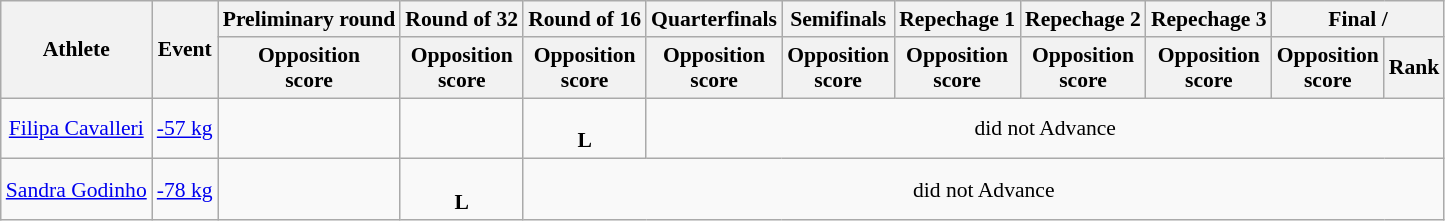<table class=wikitable style="font-size:90%">
<tr>
<th rowspan=2>Athlete</th>
<th rowspan=2>Event</th>
<th>Preliminary round</th>
<th>Round of 32</th>
<th>Round of 16</th>
<th>Quarterfinals</th>
<th>Semifinals</th>
<th>Repechage 1</th>
<th>Repechage 2</th>
<th>Repechage 3</th>
<th colspan=2>Final / </th>
</tr>
<tr>
<th>Opposition<br> score</th>
<th>Opposition<br> score</th>
<th>Opposition<br> score</th>
<th>Opposition<br> score</th>
<th>Opposition<br> score</th>
<th>Opposition<br> score</th>
<th>Opposition<br> score</th>
<th>Opposition<br> score</th>
<th>Opposition<br> score</th>
<th>Rank</th>
</tr>
<tr align=center>
<td><a href='#'>Filipa Cavalleri</a></td>
<td><a href='#'>-57 kg</a></td>
<td></td>
<td></td>
<td> <br> <strong>L</strong></td>
<td colspan=7>did not Advance</td>
</tr>
<tr align=center>
<td><a href='#'>Sandra Godinho</a></td>
<td><a href='#'>-78 kg</a></td>
<td></td>
<td> <br> <strong>L</strong></td>
<td colspan=8>did not Advance</td>
</tr>
</table>
